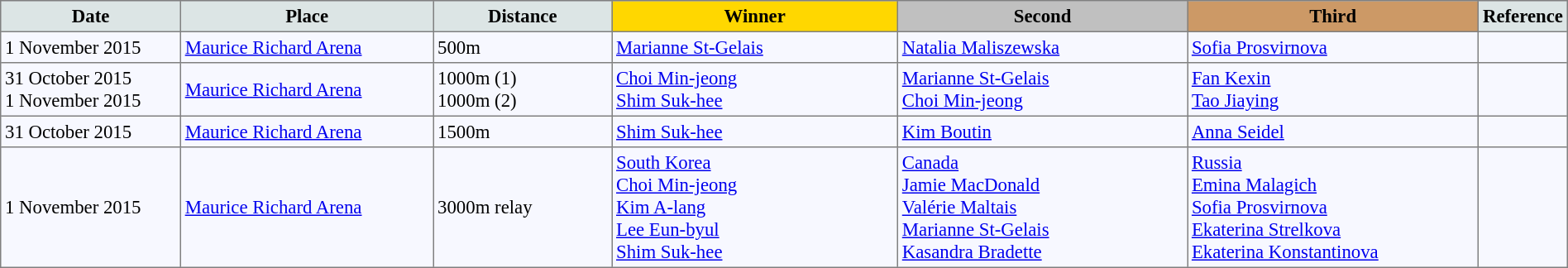<table cellpadding="3" cellspacing="0" border="1" style="background:#f7f8ff; font-size:95%; border:gray solid 1px; border-collapse:collapse;">
<tr style="background:#ccc; text-align:center;">
<td style="background:#dce5e5; width:150px;"><strong>Date</strong></td>
<td style="background:#dce5e5; width:220px;"><strong>Place</strong></td>
<td style="background:#dce5e5; width:150px;"><strong>Distance</strong></td>
<td style="background:gold; width:250px;"><strong>Winner</strong></td>
<td style="background:silver; width:250px;"><strong>Second</strong></td>
<td style="background:#c96; width:250px;"><strong>Third</strong></td>
<td style="background:#dce5e5; width:30px;"><strong>Reference</strong></td>
</tr>
<tr style="text-align:left;">
<td>1 November 2015</td>
<td><a href='#'>Maurice Richard Arena</a></td>
<td>500m</td>
<td>  <a href='#'>Marianne St-Gelais</a></td>
<td> <a href='#'>Natalia Maliszewska</a></td>
<td> <a href='#'>Sofia Prosvirnova</a></td>
<td></td>
</tr>
<tr style="text-align:left;">
<td>31 October 2015<br>1 November 2015</td>
<td><a href='#'>Maurice Richard Arena</a></td>
<td>1000m (1)<br>1000m (2)</td>
<td> <a href='#'>Choi Min-jeong</a> <br> <a href='#'>Shim Suk-hee</a></td>
<td> <a href='#'>Marianne St-Gelais</a><br> <a href='#'>Choi Min-jeong</a></td>
<td> <a href='#'>Fan Kexin</a> <br>  <a href='#'>Tao Jiaying</a></td>
<td></td>
</tr>
<tr style="text-align:left;">
<td>31 October 2015</td>
<td><a href='#'>Maurice Richard Arena</a></td>
<td>1500m</td>
<td> <a href='#'>Shim Suk-hee</a></td>
<td> <a href='#'>Kim Boutin</a></td>
<td> <a href='#'>Anna Seidel</a></td>
<td></td>
</tr>
<tr style="text-align:left;">
<td>1 November 2015</td>
<td><a href='#'>Maurice Richard Arena</a></td>
<td>3000m relay</td>
<td> <a href='#'>South Korea</a><br><a href='#'>Choi Min-jeong</a><br><a href='#'>Kim A-lang</a><br><a href='#'>Lee Eun-byul</a><br><a href='#'>Shim Suk-hee</a></td>
<td> <a href='#'>Canada</a><br><a href='#'>Jamie MacDonald</a><br><a href='#'>Valérie Maltais</a><br><a href='#'>Marianne St-Gelais</a><br><a href='#'>Kasandra Bradette</a></td>
<td> <a href='#'>Russia</a><br><a href='#'>Emina Malagich</a><br><a href='#'>Sofia Prosvirnova</a><br><a href='#'>Ekaterina Strelkova</a><br><a href='#'>Ekaterina Konstantinova</a></td>
<td></td>
</tr>
</table>
